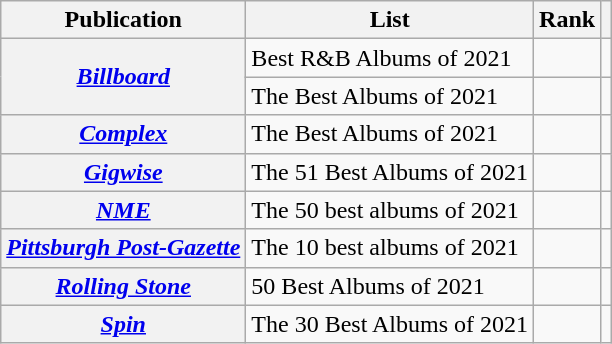<table class="wikitable sortable plainrowheaders" style="border:none; margin:0;">
<tr>
<th scope="col">Publication</th>
<th scope="col" class="unsortable">List</th>
<th scope="col" data-sort-type="number">Rank</th>
<th scope="col" class="unsortable"></th>
</tr>
<tr>
<th scope="row" rowspan="2"><em><a href='#'>Billboard</a></em></th>
<td>Best R&B Albums of 2021</td>
<td></td>
<td></td>
</tr>
<tr>
<td>The Best Albums of 2021</td>
<td></td>
<td></td>
</tr>
<tr>
<th scope="row"><em><a href='#'>Complex</a></em></th>
<td>The Best Albums of 2021</td>
<td></td>
<td></td>
</tr>
<tr>
<th scope="row"><em><a href='#'>Gigwise</a></em></th>
<td>The 51 Best Albums of 2021</td>
<td></td>
<td></td>
</tr>
<tr>
<th scope="row"><em><a href='#'>NME</a></em></th>
<td>The 50 best albums of 2021</td>
<td></td>
<td></td>
</tr>
<tr>
<th scope="row"><em><a href='#'>Pittsburgh Post-Gazette</a></em></th>
<td>The 10 best albums of 2021</td>
<td></td>
<td></td>
</tr>
<tr>
<th scope="row"><em><a href='#'>Rolling Stone</a></em></th>
<td>50 Best Albums of 2021</td>
<td></td>
<td></td>
</tr>
<tr>
<th scope="row"><em><a href='#'>Spin</a></em></th>
<td>The 30 Best Albums of 2021</td>
<td></td>
<td></td>
</tr>
</table>
